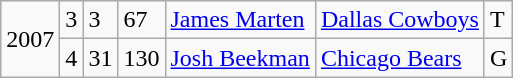<table class="wikitable sortable">
<tr>
<td rowspan="2">2007</td>
<td>3</td>
<td>3</td>
<td>67</td>
<td><a href='#'>James Marten</a></td>
<td><a href='#'>Dallas Cowboys</a></td>
<td>T</td>
</tr>
<tr>
<td>4</td>
<td>31</td>
<td>130</td>
<td><a href='#'>Josh Beekman</a></td>
<td><a href='#'>Chicago Bears</a></td>
<td>G</td>
</tr>
</table>
